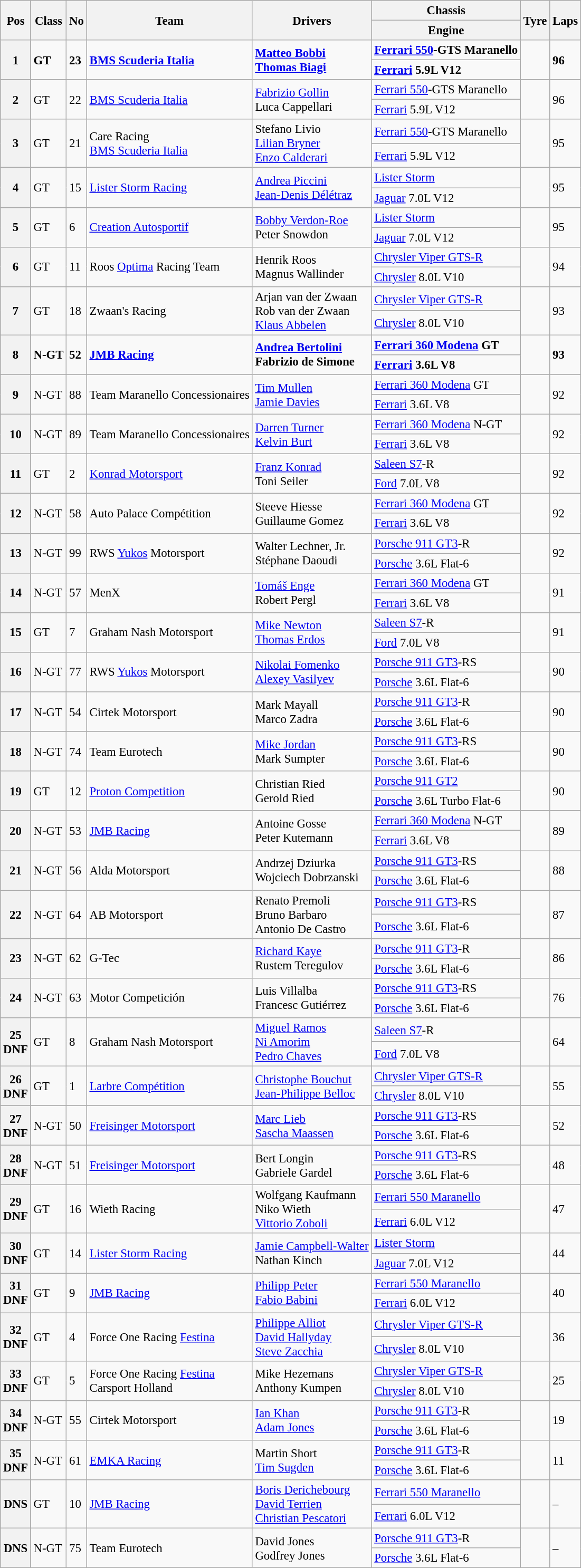<table class="wikitable" style="font-size: 95%;">
<tr>
<th rowspan=2>Pos</th>
<th rowspan=2>Class</th>
<th rowspan=2>No</th>
<th rowspan=2>Team</th>
<th rowspan=2>Drivers</th>
<th>Chassis</th>
<th rowspan=2>Tyre</th>
<th rowspan=2>Laps</th>
</tr>
<tr>
<th>Engine</th>
</tr>
<tr style="font-weight:bold">
<th rowspan=2>1</th>
<td rowspan=2>GT</td>
<td rowspan=2>23</td>
<td rowspan=2> <a href='#'>BMS Scuderia Italia</a></td>
<td rowspan=2> <a href='#'>Matteo Bobbi</a><br> <a href='#'>Thomas Biagi</a></td>
<td><a href='#'>Ferrari 550</a>-GTS Maranello</td>
<td rowspan=2></td>
<td rowspan=2>96</td>
</tr>
<tr style="font-weight:bold">
<td><a href='#'>Ferrari</a> 5.9L V12</td>
</tr>
<tr>
<th rowspan=2>2</th>
<td rowspan=2>GT</td>
<td rowspan=2>22</td>
<td rowspan=2> <a href='#'>BMS Scuderia Italia</a></td>
<td rowspan=2> <a href='#'>Fabrizio Gollin</a><br> Luca Cappellari</td>
<td><a href='#'>Ferrari 550</a>-GTS Maranello</td>
<td rowspan=2></td>
<td rowspan=2>96</td>
</tr>
<tr>
<td><a href='#'>Ferrari</a> 5.9L V12</td>
</tr>
<tr>
<th rowspan=2>3</th>
<td rowspan=2>GT</td>
<td rowspan=2>21</td>
<td rowspan=2> Care Racing<br> <a href='#'>BMS Scuderia Italia</a></td>
<td rowspan=2> Stefano Livio<br> <a href='#'>Lilian Bryner</a><br> <a href='#'>Enzo Calderari</a></td>
<td><a href='#'>Ferrari 550</a>-GTS Maranello</td>
<td rowspan=2></td>
<td rowspan=2>95</td>
</tr>
<tr>
<td><a href='#'>Ferrari</a> 5.9L V12</td>
</tr>
<tr>
<th rowspan=2>4</th>
<td rowspan=2>GT</td>
<td rowspan=2>15</td>
<td rowspan=2> <a href='#'>Lister Storm Racing</a></td>
<td rowspan=2> <a href='#'>Andrea Piccini</a><br> <a href='#'>Jean-Denis Délétraz</a></td>
<td><a href='#'>Lister Storm</a></td>
<td rowspan=2></td>
<td rowspan=2>95</td>
</tr>
<tr>
<td><a href='#'>Jaguar</a> 7.0L V12</td>
</tr>
<tr>
<th rowspan=2>5</th>
<td rowspan=2>GT</td>
<td rowspan=2>6</td>
<td rowspan=2> <a href='#'>Creation Autosportif</a></td>
<td rowspan=2> <a href='#'>Bobby Verdon-Roe</a><br> Peter Snowdon</td>
<td><a href='#'>Lister Storm</a></td>
<td rowspan=2></td>
<td rowspan=2>95</td>
</tr>
<tr>
<td><a href='#'>Jaguar</a> 7.0L V12</td>
</tr>
<tr>
<th rowspan=2>6</th>
<td rowspan=2>GT</td>
<td rowspan=2>11</td>
<td rowspan=2> Roos <a href='#'>Optima</a> Racing Team</td>
<td rowspan=2> Henrik Roos<br> Magnus Wallinder</td>
<td><a href='#'>Chrysler Viper GTS-R</a></td>
<td rowspan=2></td>
<td rowspan=2>94</td>
</tr>
<tr>
<td><a href='#'>Chrysler</a> 8.0L V10</td>
</tr>
<tr>
<th rowspan=2>7</th>
<td rowspan=2>GT</td>
<td rowspan=2>18</td>
<td rowspan=2> Zwaan's Racing</td>
<td rowspan=2> Arjan van der Zwaan<br> Rob van der Zwaan<br> <a href='#'>Klaus Abbelen</a></td>
<td><a href='#'>Chrysler Viper GTS-R</a></td>
<td rowspan=2></td>
<td rowspan=2>93</td>
</tr>
<tr>
<td><a href='#'>Chrysler</a> 8.0L V10</td>
</tr>
<tr style="font-weight:bold">
<th rowspan=2>8</th>
<td rowspan=2>N-GT</td>
<td rowspan=2>52</td>
<td rowspan=2> <a href='#'>JMB Racing</a></td>
<td rowspan=2> <a href='#'>Andrea Bertolini</a><br> Fabrizio de Simone</td>
<td><a href='#'>Ferrari 360 Modena</a> GT</td>
<td rowspan=2></td>
<td rowspan=2>93</td>
</tr>
<tr style="font-weight:bold">
<td><a href='#'>Ferrari</a> 3.6L V8</td>
</tr>
<tr>
<th rowspan=2>9</th>
<td rowspan=2>N-GT</td>
<td rowspan=2>88</td>
<td rowspan=2> Team Maranello Concessionaires</td>
<td rowspan=2> <a href='#'>Tim Mullen</a><br> <a href='#'>Jamie Davies</a></td>
<td><a href='#'>Ferrari 360 Modena</a> GT</td>
<td rowspan=2></td>
<td rowspan=2>92</td>
</tr>
<tr>
<td><a href='#'>Ferrari</a> 3.6L V8</td>
</tr>
<tr>
<th rowspan=2>10</th>
<td rowspan=2>N-GT</td>
<td rowspan=2>89</td>
<td rowspan=2> Team Maranello Concessionaires</td>
<td rowspan=2> <a href='#'>Darren Turner</a><br> <a href='#'>Kelvin Burt</a></td>
<td><a href='#'>Ferrari 360 Modena</a> N-GT</td>
<td rowspan=2></td>
<td rowspan=2>92</td>
</tr>
<tr>
<td><a href='#'>Ferrari</a> 3.6L V8</td>
</tr>
<tr>
<th rowspan=2>11</th>
<td rowspan=2>GT</td>
<td rowspan=2>2</td>
<td rowspan=2> <a href='#'>Konrad Motorsport</a></td>
<td rowspan=2> <a href='#'>Franz Konrad</a><br> Toni Seiler</td>
<td><a href='#'>Saleen S7</a>-R</td>
<td rowspan=2></td>
<td rowspan=2>92</td>
</tr>
<tr>
<td><a href='#'>Ford</a> 7.0L V8</td>
</tr>
<tr>
<th rowspan=2>12</th>
<td rowspan=2>N-GT</td>
<td rowspan=2>58</td>
<td rowspan=2> Auto Palace Compétition</td>
<td rowspan=2> Steeve Hiesse<br> Guillaume Gomez</td>
<td><a href='#'>Ferrari 360 Modena</a> GT</td>
<td rowspan=2></td>
<td rowspan=2>92</td>
</tr>
<tr>
<td><a href='#'>Ferrari</a> 3.6L V8</td>
</tr>
<tr>
<th rowspan=2>13</th>
<td rowspan=2>N-GT</td>
<td rowspan=2>99</td>
<td rowspan=2> RWS <a href='#'>Yukos</a> Motorsport</td>
<td rowspan=2> Walter Lechner, Jr.<br> Stéphane Daoudi</td>
<td><a href='#'>Porsche 911 GT3</a>-R</td>
<td rowspan=2></td>
<td rowspan=2>92</td>
</tr>
<tr>
<td><a href='#'>Porsche</a> 3.6L Flat-6</td>
</tr>
<tr>
<th rowspan=2>14</th>
<td rowspan=2>N-GT</td>
<td rowspan=2>57</td>
<td rowspan=2> MenX</td>
<td rowspan=2> <a href='#'>Tomáš Enge</a><br> Robert Pergl</td>
<td><a href='#'>Ferrari 360 Modena</a> GT</td>
<td rowspan=2></td>
<td rowspan=2>91</td>
</tr>
<tr>
<td><a href='#'>Ferrari</a> 3.6L V8</td>
</tr>
<tr>
<th rowspan=2>15</th>
<td rowspan=2>GT</td>
<td rowspan=2>7</td>
<td rowspan=2> Graham Nash Motorsport</td>
<td rowspan=2> <a href='#'>Mike Newton</a><br> <a href='#'>Thomas Erdos</a></td>
<td><a href='#'>Saleen S7</a>-R</td>
<td rowspan=2></td>
<td rowspan=2>91</td>
</tr>
<tr>
<td><a href='#'>Ford</a> 7.0L V8</td>
</tr>
<tr>
<th rowspan=2>16</th>
<td rowspan=2>N-GT</td>
<td rowspan=2>77</td>
<td rowspan=2> RWS <a href='#'>Yukos</a> Motorsport</td>
<td rowspan=2> <a href='#'>Nikolai Fomenko</a><br> <a href='#'>Alexey Vasilyev</a></td>
<td><a href='#'>Porsche 911 GT3</a>-RS</td>
<td rowspan=2></td>
<td rowspan=2>90</td>
</tr>
<tr>
<td><a href='#'>Porsche</a> 3.6L Flat-6</td>
</tr>
<tr>
<th rowspan=2>17</th>
<td rowspan=2>N-GT</td>
<td rowspan=2>54</td>
<td rowspan=2> Cirtek Motorsport</td>
<td rowspan=2> Mark Mayall<br> Marco Zadra</td>
<td><a href='#'>Porsche 911 GT3</a>-R</td>
<td rowspan=2></td>
<td rowspan=2>90</td>
</tr>
<tr>
<td><a href='#'>Porsche</a> 3.6L Flat-6</td>
</tr>
<tr>
<th rowspan=2>18</th>
<td rowspan=2>N-GT</td>
<td rowspan=2>74</td>
<td rowspan=2> Team Eurotech</td>
<td rowspan=2> <a href='#'>Mike Jordan</a><br> Mark Sumpter</td>
<td><a href='#'>Porsche 911 GT3</a>-RS</td>
<td rowspan=2></td>
<td rowspan=2>90</td>
</tr>
<tr>
<td><a href='#'>Porsche</a> 3.6L Flat-6</td>
</tr>
<tr>
<th rowspan=2>19</th>
<td rowspan=2>GT</td>
<td rowspan=2>12</td>
<td rowspan=2> <a href='#'>Proton Competition</a></td>
<td rowspan=2> Christian Ried<br> Gerold Ried</td>
<td><a href='#'>Porsche 911 GT2</a></td>
<td rowspan=2></td>
<td rowspan=2>90</td>
</tr>
<tr>
<td><a href='#'>Porsche</a> 3.6L Turbo Flat-6</td>
</tr>
<tr>
<th rowspan=2>20</th>
<td rowspan=2>N-GT</td>
<td rowspan=2>53</td>
<td rowspan=2> <a href='#'>JMB Racing</a></td>
<td rowspan=2> Antoine Gosse<br> Peter Kutemann</td>
<td><a href='#'>Ferrari 360 Modena</a> N-GT</td>
<td rowspan=2></td>
<td rowspan=2>89</td>
</tr>
<tr>
<td><a href='#'>Ferrari</a> 3.6L V8</td>
</tr>
<tr>
<th rowspan=2>21</th>
<td rowspan=2>N-GT</td>
<td rowspan=2>56</td>
<td rowspan=2> Alda Motorsport</td>
<td rowspan=2> Andrzej Dziurka<br> Wojciech Dobrzanski</td>
<td><a href='#'>Porsche 911 GT3</a>-RS</td>
<td rowspan=2></td>
<td rowspan=2>88</td>
</tr>
<tr>
<td><a href='#'>Porsche</a> 3.6L Flat-6</td>
</tr>
<tr>
<th rowspan=2>22</th>
<td rowspan=2>N-GT</td>
<td rowspan=2>64</td>
<td rowspan=2> AB Motorsport</td>
<td rowspan=2> Renato Premoli<br> Bruno Barbaro<br> Antonio De Castro</td>
<td><a href='#'>Porsche 911 GT3</a>-RS</td>
<td rowspan=2></td>
<td rowspan=2>87</td>
</tr>
<tr>
<td><a href='#'>Porsche</a> 3.6L Flat-6</td>
</tr>
<tr>
<th rowspan=2>23</th>
<td rowspan=2>N-GT</td>
<td rowspan=2>62</td>
<td rowspan=2> G-Tec</td>
<td rowspan=2> <a href='#'>Richard Kaye</a><br> Rustem Teregulov</td>
<td><a href='#'>Porsche 911 GT3</a>-R</td>
<td rowspan=2></td>
<td rowspan=2>86</td>
</tr>
<tr>
<td><a href='#'>Porsche</a> 3.6L Flat-6</td>
</tr>
<tr>
<th rowspan=2>24</th>
<td rowspan=2>N-GT</td>
<td rowspan=2>63</td>
<td rowspan=2> Motor Competición</td>
<td rowspan=2> Luis Villalba<br> Francesc Gutiérrez</td>
<td><a href='#'>Porsche 911 GT3</a>-RS</td>
<td rowspan=2></td>
<td rowspan=2>76</td>
</tr>
<tr>
<td><a href='#'>Porsche</a> 3.6L Flat-6</td>
</tr>
<tr>
<th rowspan=2>25<br>DNF</th>
<td rowspan=2>GT</td>
<td rowspan=2>8</td>
<td rowspan=2> Graham Nash Motorsport</td>
<td rowspan=2> <a href='#'>Miguel Ramos</a><br> <a href='#'>Ni Amorim</a><br> <a href='#'>Pedro Chaves</a></td>
<td><a href='#'>Saleen S7</a>-R</td>
<td rowspan=2></td>
<td rowspan=2>64</td>
</tr>
<tr>
<td><a href='#'>Ford</a> 7.0L V8</td>
</tr>
<tr>
<th rowspan=2>26<br>DNF</th>
<td rowspan=2>GT</td>
<td rowspan=2>1</td>
<td rowspan=2> <a href='#'>Larbre Compétition</a></td>
<td rowspan=2> <a href='#'>Christophe Bouchut</a><br> <a href='#'>Jean-Philippe Belloc</a></td>
<td><a href='#'>Chrysler Viper GTS-R</a></td>
<td rowspan=2></td>
<td rowspan=2>55</td>
</tr>
<tr>
<td><a href='#'>Chrysler</a> 8.0L V10</td>
</tr>
<tr>
<th rowspan=2>27<br>DNF</th>
<td rowspan=2>N-GT</td>
<td rowspan=2>50</td>
<td rowspan=2> <a href='#'>Freisinger Motorsport</a></td>
<td rowspan=2> <a href='#'>Marc Lieb</a><br> <a href='#'>Sascha Maassen</a></td>
<td><a href='#'>Porsche 911 GT3</a>-RS</td>
<td rowspan=2></td>
<td rowspan=2>52</td>
</tr>
<tr>
<td><a href='#'>Porsche</a> 3.6L Flat-6</td>
</tr>
<tr>
<th rowspan=2>28<br>DNF</th>
<td rowspan=2>N-GT</td>
<td rowspan=2>51</td>
<td rowspan=2> <a href='#'>Freisinger Motorsport</a></td>
<td rowspan=2> Bert Longin<br> Gabriele Gardel</td>
<td><a href='#'>Porsche 911 GT3</a>-RS</td>
<td rowspan=2></td>
<td rowspan=2>48</td>
</tr>
<tr>
<td><a href='#'>Porsche</a> 3.6L Flat-6</td>
</tr>
<tr>
<th rowspan=2>29<br>DNF</th>
<td rowspan=2>GT</td>
<td rowspan=2>16</td>
<td rowspan=2> Wieth Racing</td>
<td rowspan=2> Wolfgang Kaufmann<br> Niko Wieth<br> <a href='#'>Vittorio Zoboli</a></td>
<td><a href='#'>Ferrari 550 Maranello</a></td>
<td rowspan=2></td>
<td rowspan=2>47</td>
</tr>
<tr>
<td><a href='#'>Ferrari</a> 6.0L V12</td>
</tr>
<tr>
<th rowspan=2>30<br>DNF</th>
<td rowspan=2>GT</td>
<td rowspan=2>14</td>
<td rowspan=2> <a href='#'>Lister Storm Racing</a></td>
<td rowspan=2> <a href='#'>Jamie Campbell-Walter</a><br> Nathan Kinch</td>
<td><a href='#'>Lister Storm</a></td>
<td rowspan=2></td>
<td rowspan=2>44</td>
</tr>
<tr>
<td><a href='#'>Jaguar</a> 7.0L V12</td>
</tr>
<tr>
<th rowspan=2>31<br>DNF</th>
<td rowspan=2>GT</td>
<td rowspan=2>9</td>
<td rowspan=2> <a href='#'>JMB Racing</a></td>
<td rowspan=2> <a href='#'>Philipp Peter</a><br> <a href='#'>Fabio Babini</a></td>
<td><a href='#'>Ferrari 550 Maranello</a></td>
<td rowspan=2></td>
<td rowspan=2>40</td>
</tr>
<tr>
<td><a href='#'>Ferrari</a> 6.0L V12</td>
</tr>
<tr>
<th rowspan=2>32<br>DNF</th>
<td rowspan=2>GT</td>
<td rowspan=2>4</td>
<td rowspan=2> Force One Racing <a href='#'>Festina</a></td>
<td rowspan=2> <a href='#'>Philippe Alliot</a><br> <a href='#'>David Hallyday</a><br> <a href='#'>Steve Zacchia</a></td>
<td><a href='#'>Chrysler Viper GTS-R</a></td>
<td rowspan=2></td>
<td rowspan=2>36</td>
</tr>
<tr>
<td><a href='#'>Chrysler</a> 8.0L V10</td>
</tr>
<tr>
<th rowspan=2>33<br>DNF</th>
<td rowspan=2>GT</td>
<td rowspan=2>5</td>
<td rowspan=2> Force One Racing <a href='#'>Festina</a><br> Carsport Holland</td>
<td rowspan=2> Mike Hezemans<br> Anthony Kumpen</td>
<td><a href='#'>Chrysler Viper GTS-R</a></td>
<td rowspan=2></td>
<td rowspan=2>25</td>
</tr>
<tr>
<td><a href='#'>Chrysler</a> 8.0L V10</td>
</tr>
<tr>
<th rowspan=2>34<br>DNF</th>
<td rowspan=2>N-GT</td>
<td rowspan=2>55</td>
<td rowspan=2> Cirtek Motorsport</td>
<td rowspan=2> <a href='#'>Ian Khan</a><br> <a href='#'>Adam Jones</a></td>
<td><a href='#'>Porsche 911 GT3</a>-R</td>
<td rowspan=2></td>
<td rowspan=2>19</td>
</tr>
<tr>
<td><a href='#'>Porsche</a> 3.6L Flat-6</td>
</tr>
<tr>
<th rowspan=2>35<br>DNF</th>
<td rowspan=2>N-GT</td>
<td rowspan=2>61</td>
<td rowspan=2> <a href='#'>EMKA Racing</a></td>
<td rowspan=2> Martin Short<br> <a href='#'>Tim Sugden</a></td>
<td><a href='#'>Porsche 911 GT3</a>-R</td>
<td rowspan=2></td>
<td rowspan=2>11</td>
</tr>
<tr>
<td><a href='#'>Porsche</a> 3.6L Flat-6</td>
</tr>
<tr>
<th rowspan=2>DNS</th>
<td rowspan=2>GT</td>
<td rowspan=2>10</td>
<td rowspan=2> <a href='#'>JMB Racing</a></td>
<td rowspan=2> <a href='#'>Boris Derichebourg</a><br> <a href='#'>David Terrien</a><br> <a href='#'>Christian Pescatori</a></td>
<td><a href='#'>Ferrari 550 Maranello</a></td>
<td rowspan=2></td>
<td rowspan=2>–</td>
</tr>
<tr>
<td><a href='#'>Ferrari</a> 6.0L V12</td>
</tr>
<tr>
<th rowspan=2>DNS</th>
<td rowspan=2>N-GT</td>
<td rowspan=2>75</td>
<td rowspan=2> Team Eurotech</td>
<td rowspan=2> David Jones<br> Godfrey Jones</td>
<td><a href='#'>Porsche 911 GT3</a>-R</td>
<td rowspan=2></td>
<td rowspan=2>–</td>
</tr>
<tr>
<td><a href='#'>Porsche</a> 3.6L Flat-6</td>
</tr>
</table>
